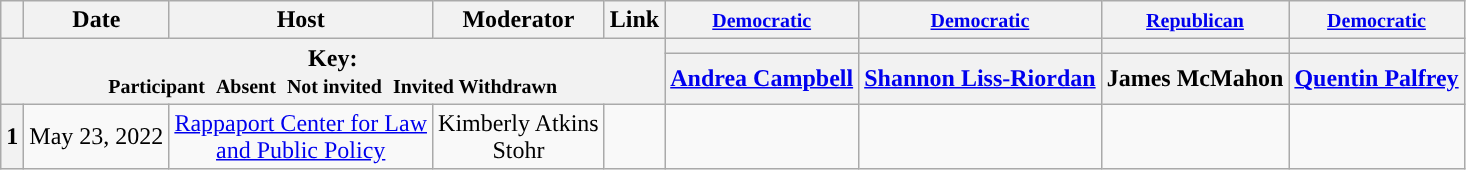<table class="wikitable" style="text-align:center;">
<tr>
<th scope="col"></th>
<th scope="col">Date</th>
<th scope="col">Host</th>
<th scope="col">Moderator</th>
<th scope="col">Link</th>
<th scope="col"><small><a href='#'>Democratic</a></small></th>
<th scope="col"><small><a href='#'>Democratic</a></small></th>
<th scope="col"><small><a href='#'>Republican</a></small></th>
<th scope="col"><small><a href='#'>Democratic</a></small></th>
</tr>
<tr>
<th colspan="5" rowspan="2">Key:<br> <small>Participant </small>  <small>Absent </small>  <small>Not invited </small>  <small>Invited  Withdrawn</small></th>
<th scope="col" style="background:"></th>
<th scope="col" style="background:"></th>
<th scope="col" style="background:"></th>
<th scope="col" style="background:"></th>
</tr>
<tr>
<th scope="col"><a href='#'>Andrea Campbell</a></th>
<th scope="col"><a href='#'>Shannon Liss-Riordan</a></th>
<th scope="col">James McMahon</th>
<th scope="col"><a href='#'>Quentin Palfrey</a></th>
</tr>
<tr>
<th>1</th>
<td style="white-space:nowrap;">May 23, 2022</td>
<td style="white-space:nowrap;"><a href='#'>Rappaport Center for Law</a><br><a href='#'>and Public Policy</a></td>
<td style="white-space:nowrap;">Kimberly Atkins<br>Stohr</td>
<td style="white-space:nowrap;"></td>
<td></td>
<td></td>
<td></td>
<td></td>
</tr>
</table>
